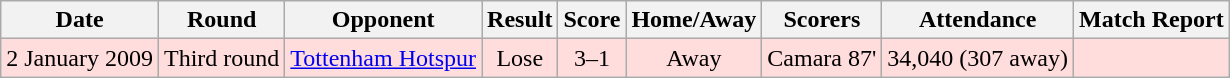<table class="wikitable" style="text-align:center">
<tr>
<th>Date</th>
<th>Round</th>
<th>Opponent</th>
<th>Result</th>
<th>Score</th>
<th>Home/Away</th>
<th>Scorers</th>
<th>Attendance</th>
<th>Match Report</th>
</tr>
<tr bgcolor="#ffdddd">
<td>2 January 2009</td>
<td>Third round</td>
<td><a href='#'>Tottenham Hotspur</a></td>
<td>Lose</td>
<td>3–1</td>
<td>Away</td>
<td>Camara 87'</td>
<td>34,040 (307 away)</td>
<td></td>
</tr>
</table>
